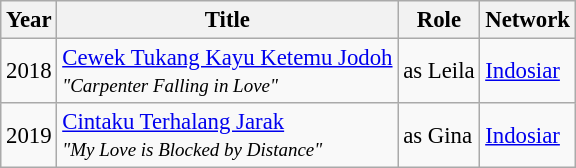<table class="wikitable" style="font-size: 95%;">
<tr>
<th>Year</th>
<th>Title</th>
<th>Role</th>
<th>Network</th>
</tr>
<tr>
<td>2018</td>
<td><a href='#'>Cewek Tukang Kayu Ketemu Jodoh</a><br><small><em>"Carpenter Falling in Love"</em></small></td>
<td>as Leila</td>
<td><a href='#'>Indosiar</a></td>
</tr>
<tr>
<td>2019</td>
<td><a href='#'>Cintaku Terhalang Jarak</a><br><small><em>"My Love is Blocked by Distance"</em></small></td>
<td>as Gina</td>
<td><a href='#'>Indosiar</a></td>
</tr>
</table>
